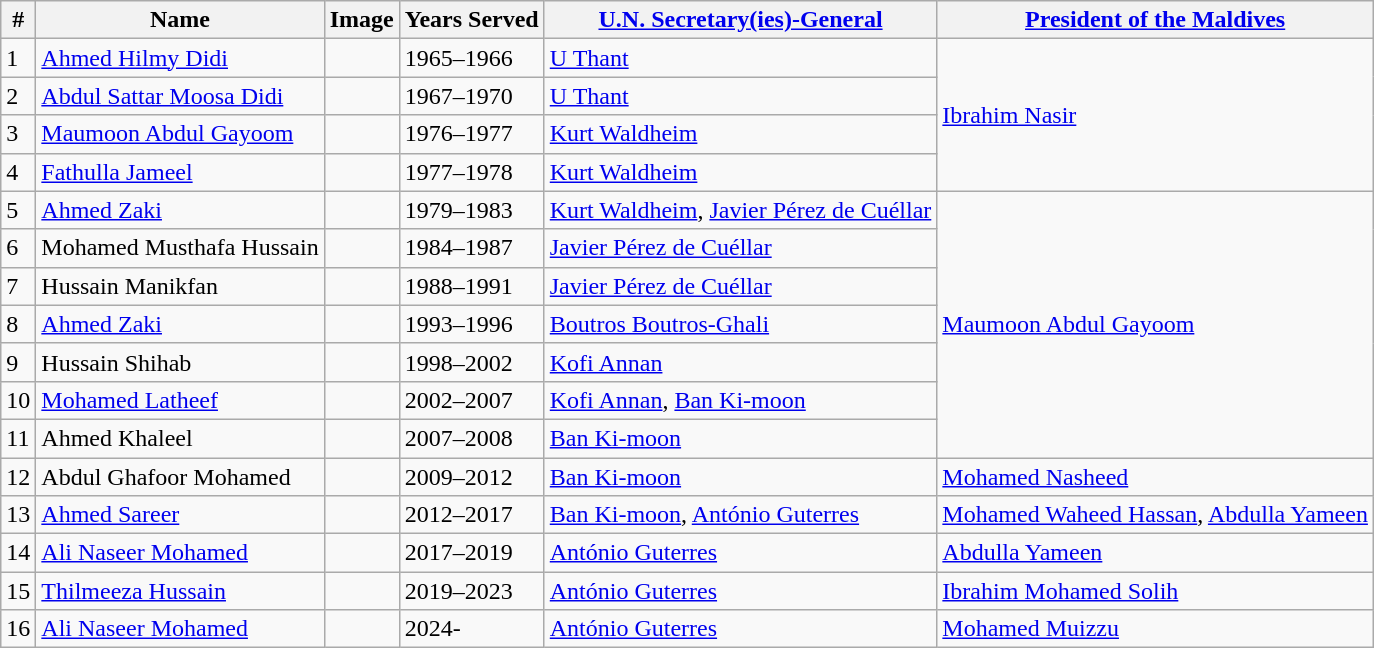<table class="wikitable">
<tr>
<th>#</th>
<th>Name</th>
<th>Image</th>
<th>Years Served</th>
<th><a href='#'>U.N. Secretary(ies)-General</a></th>
<th><a href='#'>President of the Maldives</a></th>
</tr>
<tr>
<td>1</td>
<td><a href='#'>Ahmed Hilmy Didi</a></td>
<td></td>
<td>1965–1966</td>
<td><a href='#'>U Thant</a></td>
<td rowspan="4"><a href='#'>Ibrahim Nasir</a></td>
</tr>
<tr>
<td>2</td>
<td><a href='#'>Abdul Sattar Moosa Didi</a></td>
<td></td>
<td>1967–1970</td>
<td><a href='#'>U Thant</a></td>
</tr>
<tr>
<td>3</td>
<td><a href='#'>Maumoon Abdul Gayoom</a></td>
<td></td>
<td>1976–1977</td>
<td><a href='#'>Kurt Waldheim</a></td>
</tr>
<tr>
<td>4</td>
<td><a href='#'>Fathulla Jameel</a></td>
<td></td>
<td>1977–1978</td>
<td><a href='#'>Kurt Waldheim</a></td>
</tr>
<tr>
<td>5</td>
<td><a href='#'>Ahmed Zaki</a></td>
<td></td>
<td>1979–1983</td>
<td><a href='#'>Kurt Waldheim</a>, <a href='#'>Javier Pérez de Cuéllar</a></td>
<td rowspan="7"><a href='#'>Maumoon Abdul Gayoom</a></td>
</tr>
<tr>
<td>6</td>
<td>Mohamed Musthafa Hussain</td>
<td></td>
<td>1984–1987</td>
<td><a href='#'>Javier Pérez de Cuéllar</a></td>
</tr>
<tr>
<td>7</td>
<td>Hussain Manikfan</td>
<td></td>
<td>1988–1991</td>
<td><a href='#'>Javier Pérez de Cuéllar</a></td>
</tr>
<tr>
<td>8</td>
<td><a href='#'>Ahmed Zaki</a></td>
<td></td>
<td>1993–1996</td>
<td><a href='#'>Boutros Boutros-Ghali</a></td>
</tr>
<tr>
<td>9</td>
<td>Hussain Shihab</td>
<td></td>
<td>1998–2002</td>
<td><a href='#'>Kofi Annan</a></td>
</tr>
<tr>
<td>10</td>
<td><a href='#'>Mohamed Latheef</a></td>
<td></td>
<td>2002–2007</td>
<td><a href='#'>Kofi Annan</a>, <a href='#'>Ban Ki-moon</a></td>
</tr>
<tr>
<td>11</td>
<td>Ahmed Khaleel</td>
<td></td>
<td>2007–2008</td>
<td><a href='#'>Ban Ki-moon</a></td>
</tr>
<tr>
<td>12</td>
<td>Abdul Ghafoor Mohamed</td>
<td></td>
<td>2009–2012</td>
<td><a href='#'>Ban Ki-moon</a></td>
<td><a href='#'>Mohamed Nasheed</a></td>
</tr>
<tr>
<td>13</td>
<td><a href='#'>Ahmed Sareer</a></td>
<td></td>
<td>2012–2017</td>
<td><a href='#'>Ban Ki-moon</a>, <a href='#'>António Guterres</a></td>
<td><a href='#'>Mohamed Waheed Hassan</a>, <a href='#'>Abdulla Yameen</a></td>
</tr>
<tr>
<td>14</td>
<td><a href='#'>Ali Naseer Mohamed</a></td>
<td></td>
<td>2017–2019</td>
<td><a href='#'>António Guterres</a></td>
<td><a href='#'>Abdulla Yameen</a></td>
</tr>
<tr>
<td>15</td>
<td><a href='#'>Thilmeeza Hussain</a></td>
<td></td>
<td>2019–2023</td>
<td><a href='#'>António Guterres</a></td>
<td><a href='#'>Ibrahim Mohamed Solih</a></td>
</tr>
<tr>
<td>16</td>
<td><a href='#'>Ali Naseer Mohamed</a></td>
<td></td>
<td>2024-</td>
<td><a href='#'>António Guterres</a></td>
<td><a href='#'>Mohamed Muizzu</a></td>
</tr>
</table>
